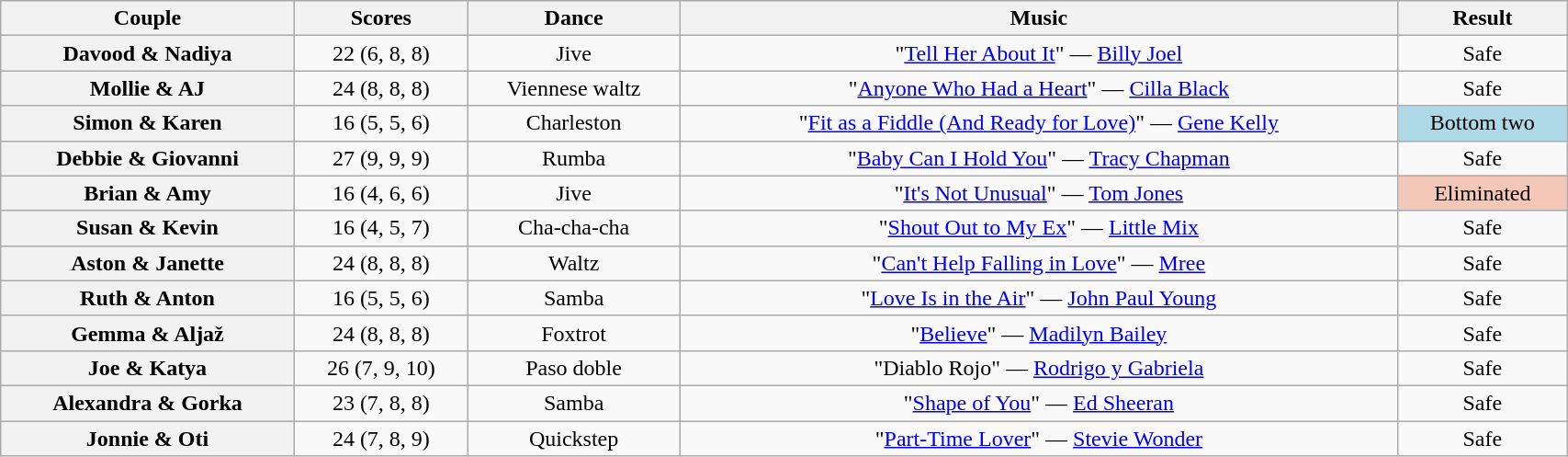<table class="wikitable sortable" style="text-align:center; width: 90%">
<tr>
<th scope="col">Couple</th>
<th scope="col">Scores</th>
<th scope="col" class="unsortable">Dance</th>
<th scope="col" class="unsortable">Music</th>
<th scope="col" class="unsortable">Result</th>
</tr>
<tr>
<th scope="row">Davood & Nadiya</th>
<td>22 (6, 8, 8)</td>
<td>Jive</td>
<td>"<a href='#'>Tell Her About It</a>" — <a href='#'>Billy Joel</a></td>
<td>Safe</td>
</tr>
<tr>
<th scope="row">Mollie & AJ</th>
<td>24 (8, 8, 8)</td>
<td>Viennese waltz</td>
<td>"<a href='#'>Anyone Who Had a Heart</a>" — <a href='#'>Cilla Black</a></td>
<td>Safe</td>
</tr>
<tr>
<th scope="row">Simon & Karen</th>
<td>16 (5, 5, 6)</td>
<td>Charleston</td>
<td>"<a href='#'>Fit as a Fiddle (And Ready for Love)</a>" — <a href='#'>Gene Kelly</a></td>
<td bgcolor="lightblue">Bottom two</td>
</tr>
<tr>
<th scope="row">Debbie & Giovanni</th>
<td>27 (9, 9, 9)</td>
<td>Rumba</td>
<td>"<a href='#'>Baby Can I Hold You</a>" — <a href='#'>Tracy Chapman</a></td>
<td>Safe</td>
</tr>
<tr>
<th scope="row">Brian & Amy</th>
<td>16 (4, 6, 6)</td>
<td>Jive</td>
<td>"<a href='#'>It's Not Unusual</a>" — <a href='#'>Tom Jones</a></td>
<td bgcolor="f4c7b8">Eliminated</td>
</tr>
<tr>
<th scope="row">Susan & Kevin</th>
<td>16 (4, 5, 7)</td>
<td>Cha-cha-cha</td>
<td>"<a href='#'>Shout Out to My Ex</a>" — <a href='#'>Little Mix</a></td>
<td>Safe</td>
</tr>
<tr>
<th scope="row">Aston & Janette</th>
<td>24 (8, 8, 8)</td>
<td>Waltz</td>
<td>"<a href='#'>Can't Help Falling in Love</a>" — <a href='#'>Mree</a></td>
<td>Safe</td>
</tr>
<tr>
<th scope="row">Ruth & Anton</th>
<td>16 (5, 5, 6)</td>
<td>Samba</td>
<td>"<a href='#'>Love Is in the Air</a>" — <a href='#'>John Paul Young</a></td>
<td>Safe</td>
</tr>
<tr>
<th scope="row">Gemma & Aljaž</th>
<td>24 (8, 8, 8)</td>
<td>Foxtrot</td>
<td>"<a href='#'>Believe</a>" — <a href='#'>Madilyn Bailey</a></td>
<td>Safe</td>
</tr>
<tr>
<th scope="row">Joe & Katya</th>
<td>26 (7, 9, 10)</td>
<td>Paso doble</td>
<td>"Diablo Rojo" — <a href='#'>Rodrigo y Gabriela</a></td>
<td>Safe</td>
</tr>
<tr>
<th scope="row">Alexandra & Gorka</th>
<td>23 (7, 8, 8)</td>
<td>Samba</td>
<td>"<a href='#'>Shape of You</a>" — <a href='#'>Ed Sheeran</a></td>
<td>Safe</td>
</tr>
<tr>
<th scope="row">Jonnie & Oti</th>
<td>24 (7, 8, 9)</td>
<td>Quickstep</td>
<td>"<a href='#'>Part-Time Lover</a>" — <a href='#'>Stevie Wonder</a></td>
<td>Safe</td>
</tr>
</table>
